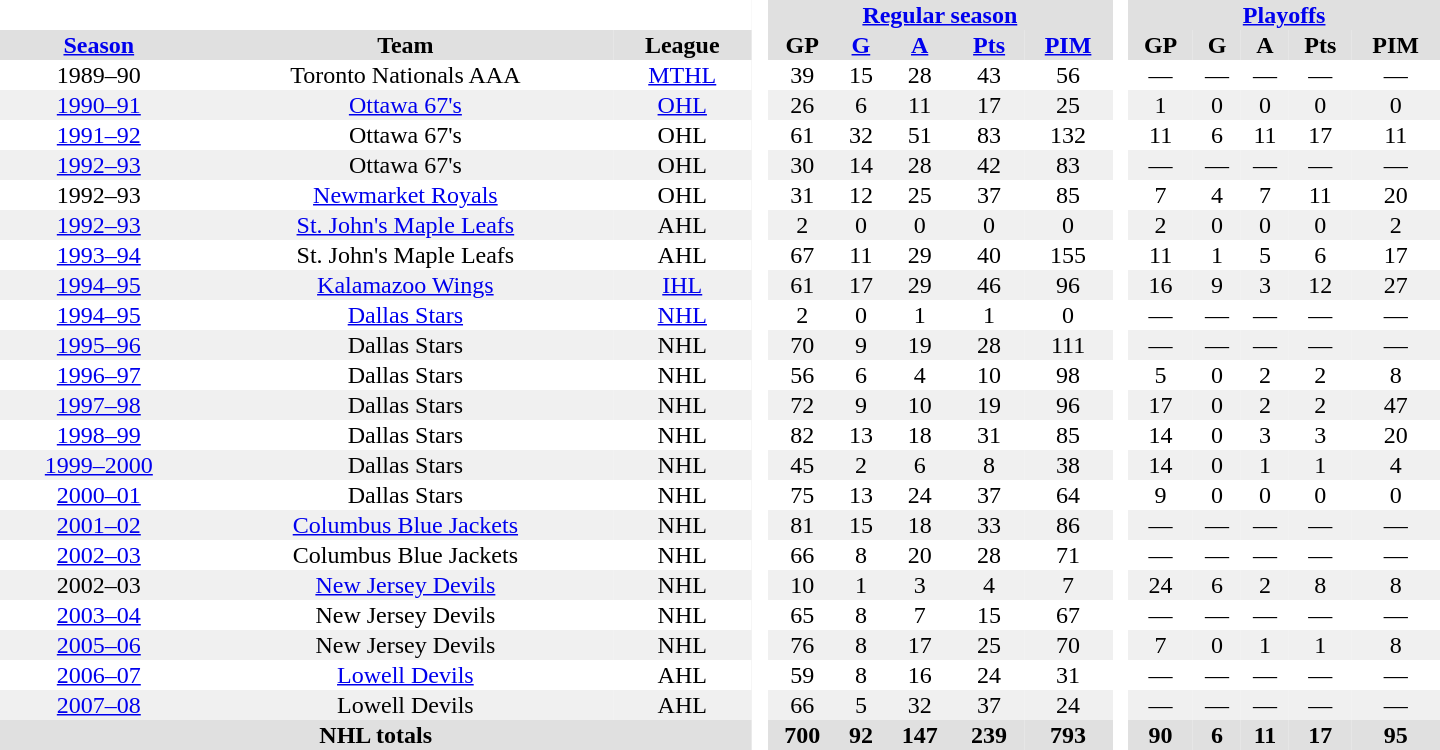<table border="0" cellpadding="1" cellspacing="0" style="text-align:center; width:60em">
<tr bgcolor="#e0e0e0">
<th colspan="3" bgcolor="#ffffff"> </th>
<th rowspan="99" bgcolor="#ffffff"> </th>
<th colspan="5"><a href='#'>Regular season</a></th>
<th rowspan="99" bgcolor="#ffffff"> </th>
<th colspan="5"><a href='#'>Playoffs</a></th>
</tr>
<tr bgcolor="#e0e0e0">
<th><a href='#'>Season</a></th>
<th>Team</th>
<th>League</th>
<th>GP</th>
<th><a href='#'>G</a></th>
<th><a href='#'>A</a></th>
<th><a href='#'>Pts</a></th>
<th><a href='#'>PIM</a></th>
<th>GP</th>
<th>G</th>
<th>A</th>
<th>Pts</th>
<th>PIM</th>
</tr>
<tr>
<td>1989–90</td>
<td>Toronto Nationals AAA</td>
<td><a href='#'>MTHL</a></td>
<td>39</td>
<td>15</td>
<td>28</td>
<td>43</td>
<td>56</td>
<td>—</td>
<td>—</td>
<td>—</td>
<td>—</td>
<td>—</td>
</tr>
<tr bgcolor="#f0f0f0">
<td><a href='#'>1990–91</a></td>
<td><a href='#'>Ottawa 67's</a></td>
<td><a href='#'>OHL</a></td>
<td>26</td>
<td>6</td>
<td>11</td>
<td>17</td>
<td>25</td>
<td>1</td>
<td>0</td>
<td>0</td>
<td>0</td>
<td>0</td>
</tr>
<tr>
<td><a href='#'>1991–92</a></td>
<td>Ottawa 67's</td>
<td>OHL</td>
<td>61</td>
<td>32</td>
<td>51</td>
<td>83</td>
<td>132</td>
<td>11</td>
<td>6</td>
<td>11</td>
<td>17</td>
<td>11</td>
</tr>
<tr bgcolor="#f0f0f0">
<td><a href='#'>1992–93</a></td>
<td>Ottawa 67's</td>
<td>OHL</td>
<td>30</td>
<td>14</td>
<td>28</td>
<td>42</td>
<td>83</td>
<td>—</td>
<td>—</td>
<td>—</td>
<td>—</td>
<td>—</td>
</tr>
<tr>
<td>1992–93</td>
<td><a href='#'>Newmarket Royals</a></td>
<td>OHL</td>
<td>31</td>
<td>12</td>
<td>25</td>
<td>37</td>
<td>85</td>
<td>7</td>
<td>4</td>
<td>7</td>
<td>11</td>
<td>20</td>
</tr>
<tr bgcolor="#f0f0f0">
<td><a href='#'>1992–93</a></td>
<td><a href='#'>St. John's Maple Leafs</a></td>
<td>AHL</td>
<td>2</td>
<td>0</td>
<td>0</td>
<td>0</td>
<td>0</td>
<td>2</td>
<td>0</td>
<td>0</td>
<td>0</td>
<td>2</td>
</tr>
<tr>
<td><a href='#'>1993–94</a></td>
<td>St. John's Maple Leafs</td>
<td>AHL</td>
<td>67</td>
<td>11</td>
<td>29</td>
<td>40</td>
<td>155</td>
<td>11</td>
<td>1</td>
<td>5</td>
<td>6</td>
<td>17</td>
</tr>
<tr bgcolor="#f0f0f0">
<td><a href='#'>1994–95</a></td>
<td><a href='#'>Kalamazoo Wings</a></td>
<td><a href='#'>IHL</a></td>
<td>61</td>
<td>17</td>
<td>29</td>
<td>46</td>
<td>96</td>
<td>16</td>
<td>9</td>
<td>3</td>
<td>12</td>
<td>27</td>
</tr>
<tr>
<td><a href='#'>1994–95</a></td>
<td><a href='#'>Dallas Stars</a></td>
<td><a href='#'>NHL</a></td>
<td>2</td>
<td>0</td>
<td>1</td>
<td>1</td>
<td>0</td>
<td>—</td>
<td>—</td>
<td>—</td>
<td>—</td>
<td>—</td>
</tr>
<tr bgcolor="#f0f0f0">
<td><a href='#'>1995–96</a></td>
<td>Dallas Stars</td>
<td>NHL</td>
<td>70</td>
<td>9</td>
<td>19</td>
<td>28</td>
<td>111</td>
<td>—</td>
<td>—</td>
<td>—</td>
<td>—</td>
<td>—</td>
</tr>
<tr>
<td><a href='#'>1996–97</a></td>
<td>Dallas Stars</td>
<td>NHL</td>
<td>56</td>
<td>6</td>
<td>4</td>
<td>10</td>
<td>98</td>
<td>5</td>
<td>0</td>
<td>2</td>
<td>2</td>
<td>8</td>
</tr>
<tr bgcolor="#f0f0f0">
<td><a href='#'>1997–98</a></td>
<td>Dallas Stars</td>
<td>NHL</td>
<td>72</td>
<td>9</td>
<td>10</td>
<td>19</td>
<td>96</td>
<td>17</td>
<td>0</td>
<td>2</td>
<td>2</td>
<td>47</td>
</tr>
<tr>
<td><a href='#'>1998–99</a></td>
<td>Dallas Stars</td>
<td>NHL</td>
<td>82</td>
<td>13</td>
<td>18</td>
<td>31</td>
<td>85</td>
<td>14</td>
<td>0</td>
<td>3</td>
<td>3</td>
<td>20</td>
</tr>
<tr bgcolor="#f0f0f0">
<td><a href='#'>1999–2000</a></td>
<td>Dallas Stars</td>
<td>NHL</td>
<td>45</td>
<td>2</td>
<td>6</td>
<td>8</td>
<td>38</td>
<td>14</td>
<td>0</td>
<td>1</td>
<td>1</td>
<td>4</td>
</tr>
<tr>
<td><a href='#'>2000–01</a></td>
<td>Dallas Stars</td>
<td>NHL</td>
<td>75</td>
<td>13</td>
<td>24</td>
<td>37</td>
<td>64</td>
<td>9</td>
<td>0</td>
<td>0</td>
<td>0</td>
<td>0</td>
</tr>
<tr bgcolor="#f0f0f0">
<td><a href='#'>2001–02</a></td>
<td><a href='#'>Columbus Blue Jackets</a></td>
<td>NHL</td>
<td>81</td>
<td>15</td>
<td>18</td>
<td>33</td>
<td>86</td>
<td>—</td>
<td>—</td>
<td>—</td>
<td>—</td>
<td>—</td>
</tr>
<tr>
<td><a href='#'>2002–03</a></td>
<td>Columbus Blue Jackets</td>
<td>NHL</td>
<td>66</td>
<td>8</td>
<td>20</td>
<td>28</td>
<td>71</td>
<td>—</td>
<td>—</td>
<td>—</td>
<td>—</td>
<td>—</td>
</tr>
<tr bgcolor="#f0f0f0">
<td>2002–03</td>
<td><a href='#'>New Jersey Devils</a></td>
<td>NHL</td>
<td>10</td>
<td>1</td>
<td>3</td>
<td>4</td>
<td>7</td>
<td>24</td>
<td>6</td>
<td>2</td>
<td>8</td>
<td>8</td>
</tr>
<tr>
<td><a href='#'>2003–04</a></td>
<td>New Jersey Devils</td>
<td>NHL</td>
<td>65</td>
<td>8</td>
<td>7</td>
<td>15</td>
<td>67</td>
<td>—</td>
<td>—</td>
<td>—</td>
<td>—</td>
<td>—</td>
</tr>
<tr bgcolor="#f0f0f0">
<td><a href='#'>2005–06</a></td>
<td>New Jersey Devils</td>
<td>NHL</td>
<td>76</td>
<td>8</td>
<td>17</td>
<td>25</td>
<td>70</td>
<td>7</td>
<td>0</td>
<td>1</td>
<td>1</td>
<td>8</td>
</tr>
<tr>
<td><a href='#'>2006–07</a></td>
<td><a href='#'>Lowell Devils</a></td>
<td>AHL</td>
<td>59</td>
<td>8</td>
<td>16</td>
<td>24</td>
<td>31</td>
<td>—</td>
<td>—</td>
<td>—</td>
<td>—</td>
<td>—</td>
</tr>
<tr bgcolor="#f0f0f0">
<td><a href='#'>2007–08</a></td>
<td>Lowell Devils</td>
<td>AHL</td>
<td>66</td>
<td>5</td>
<td>32</td>
<td>37</td>
<td>24</td>
<td>—</td>
<td>—</td>
<td>—</td>
<td>—</td>
<td>—</td>
</tr>
<tr bgcolor="#e0e0e0">
<th colspan="3">NHL totals</th>
<th>700</th>
<th>92</th>
<th>147</th>
<th>239</th>
<th>793</th>
<th>90</th>
<th>6</th>
<th>11</th>
<th>17</th>
<th>95</th>
</tr>
</table>
